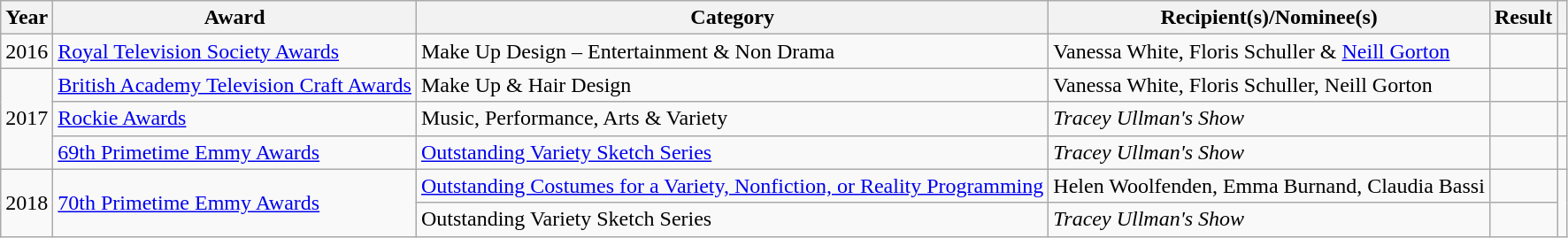<table class="wikitable sortable">
<tr>
<th>Year</th>
<th>Award</th>
<th>Category</th>
<th>Recipient(s)/Nominee(s)</th>
<th>Result</th>
<th></th>
</tr>
<tr>
<td>2016</td>
<td><a href='#'>Royal Television Society Awards</a></td>
<td>Make Up Design – Entertainment & Non Drama</td>
<td>Vanessa White, Floris Schuller & <a href='#'>Neill Gorton</a></td>
<td></td>
<td></td>
</tr>
<tr>
<td rowspan=3>2017</td>
<td><a href='#'>British Academy Television Craft Awards</a></td>
<td>Make Up & Hair Design</td>
<td>Vanessa White, Floris Schuller, Neill Gorton</td>
<td></td>
<td></td>
</tr>
<tr>
<td><a href='#'>Rockie Awards</a></td>
<td>Music, Performance, Arts & Variety</td>
<td><em>Tracey Ullman's Show</em></td>
<td></td>
<td></td>
</tr>
<tr>
<td><a href='#'>69th Primetime Emmy Awards</a></td>
<td><a href='#'>Outstanding Variety Sketch Series</a></td>
<td><em>Tracey Ullman's Show</em></td>
<td></td>
<td></td>
</tr>
<tr>
<td rowspan=2>2018</td>
<td rowspan=2><a href='#'>70th Primetime Emmy Awards</a></td>
<td><a href='#'>Outstanding Costumes for a Variety, Nonfiction, or Reality Programming</a></td>
<td>Helen Woolfenden, Emma Burnand, Claudia Bassi </td>
<td></td>
<td rowspan=2></td>
</tr>
<tr>
<td>Outstanding Variety Sketch Series</td>
<td><em>Tracey Ullman's Show</em></td>
<td></td>
</tr>
</table>
